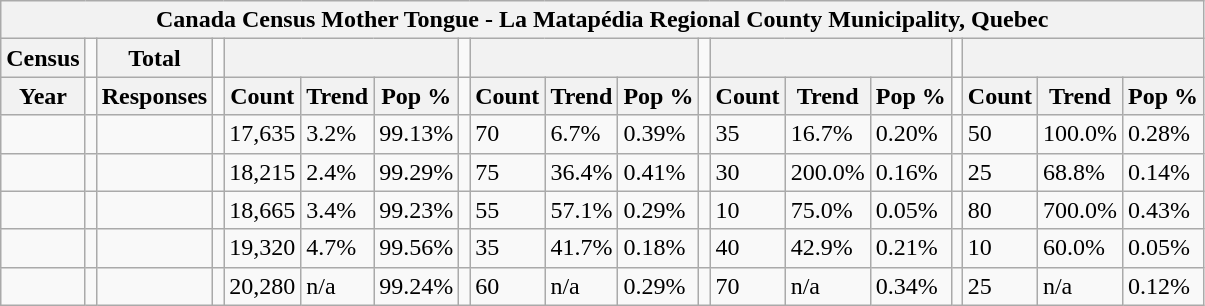<table class="wikitable">
<tr>
<th colspan="19">Canada Census Mother Tongue - La Matapédia Regional County Municipality, Quebec</th>
</tr>
<tr>
<th>Census</th>
<td></td>
<th>Total</th>
<td colspan="1"></td>
<th colspan="3"></th>
<td colspan="1"></td>
<th colspan="3"></th>
<td colspan="1"></td>
<th colspan="3"></th>
<td colspan="1"></td>
<th colspan="3"></th>
</tr>
<tr>
<th>Year</th>
<td></td>
<th>Responses</th>
<td></td>
<th>Count</th>
<th>Trend</th>
<th>Pop %</th>
<td></td>
<th>Count</th>
<th>Trend</th>
<th>Pop %</th>
<td></td>
<th>Count</th>
<th>Trend</th>
<th>Pop %</th>
<td></td>
<th>Count</th>
<th>Trend</th>
<th>Pop %</th>
</tr>
<tr>
<td></td>
<td></td>
<td></td>
<td></td>
<td>17,635</td>
<td> 3.2%</td>
<td>99.13%</td>
<td></td>
<td>70</td>
<td> 6.7%</td>
<td>0.39%</td>
<td></td>
<td>35</td>
<td> 16.7%</td>
<td>0.20%</td>
<td></td>
<td>50</td>
<td> 100.0%</td>
<td>0.28%</td>
</tr>
<tr>
<td></td>
<td></td>
<td></td>
<td></td>
<td>18,215</td>
<td> 2.4%</td>
<td>99.29%</td>
<td></td>
<td>75</td>
<td> 36.4%</td>
<td>0.41%</td>
<td></td>
<td>30</td>
<td> 200.0%</td>
<td>0.16%</td>
<td></td>
<td>25</td>
<td> 68.8%</td>
<td>0.14%</td>
</tr>
<tr>
<td></td>
<td></td>
<td></td>
<td></td>
<td>18,665</td>
<td> 3.4%</td>
<td>99.23%</td>
<td></td>
<td>55</td>
<td> 57.1%</td>
<td>0.29%</td>
<td></td>
<td>10</td>
<td> 75.0%</td>
<td>0.05%</td>
<td></td>
<td>80</td>
<td> 700.0%</td>
<td>0.43%</td>
</tr>
<tr>
<td></td>
<td></td>
<td></td>
<td></td>
<td>19,320</td>
<td> 4.7%</td>
<td>99.56%</td>
<td></td>
<td>35</td>
<td> 41.7%</td>
<td>0.18%</td>
<td></td>
<td>40</td>
<td> 42.9%</td>
<td>0.21%</td>
<td></td>
<td>10</td>
<td> 60.0%</td>
<td>0.05%</td>
</tr>
<tr>
<td></td>
<td></td>
<td></td>
<td></td>
<td>20,280</td>
<td>n/a</td>
<td>99.24%</td>
<td></td>
<td>60</td>
<td>n/a</td>
<td>0.29%</td>
<td></td>
<td>70</td>
<td>n/a</td>
<td>0.34%</td>
<td></td>
<td>25</td>
<td>n/a</td>
<td>0.12%</td>
</tr>
</table>
